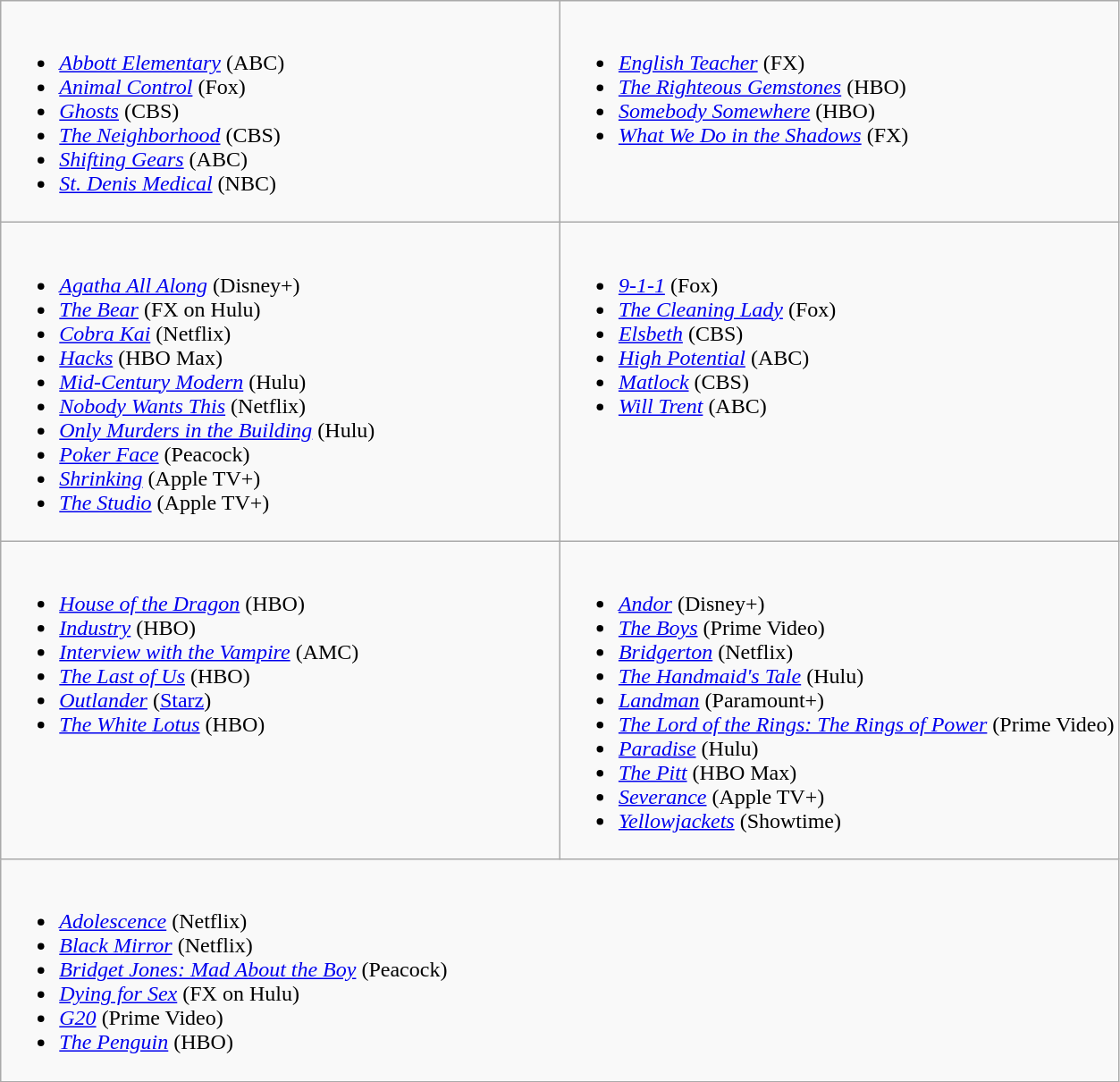<table class="wikitable">
<tr>
<td valign="top" width="50%"><br><ul><li><em><a href='#'>Abbott Elementary</a></em> (ABC)</li><li><em><a href='#'>Animal Control</a></em> (Fox)</li><li><em><a href='#'>Ghosts</a></em> (CBS)</li><li><em><a href='#'>The Neighborhood</a></em> (CBS)</li><li><em><a href='#'>Shifting Gears</a></em> (ABC)</li><li><em><a href='#'>St. Denis Medical</a></em> (NBC)</li></ul></td>
<td valign="top" width="50%"><br><ul><li><em><a href='#'>English Teacher</a></em> (FX)</li><li><em><a href='#'>The Righteous Gemstones</a></em> (HBO)</li><li><em><a href='#'>Somebody Somewhere</a></em> (HBO)</li><li><em><a href='#'>What We Do in the Shadows</a></em> (FX)</li></ul></td>
</tr>
<tr>
<td valign="top" width="50%"><br><ul><li><em><a href='#'>Agatha All Along</a></em> (Disney+)</li><li><em><a href='#'>The Bear</a></em> (FX on Hulu)</li><li><em><a href='#'>Cobra Kai</a></em> (Netflix)</li><li><em><a href='#'>Hacks</a></em> (HBO Max)</li><li><em><a href='#'>Mid-Century Modern</a></em> (Hulu)</li><li><em><a href='#'>Nobody Wants This</a></em> (Netflix)</li><li><em><a href='#'>Only Murders in the Building</a></em> (Hulu)</li><li><em><a href='#'>Poker Face</a></em> (Peacock)</li><li><em><a href='#'>Shrinking</a></em> (Apple TV+)</li><li><em><a href='#'>The Studio</a></em> (Apple TV+)</li></ul></td>
<td valign="top" width="50%"><br><ul><li><em><a href='#'>9-1-1</a></em> (Fox)</li><li><em><a href='#'>The Cleaning Lady</a></em> (Fox)</li><li><em><a href='#'>Elsbeth</a></em> (CBS)</li><li><em><a href='#'>High Potential</a></em> (ABC)</li><li><em><a href='#'>Matlock</a></em> (CBS)</li><li><em><a href='#'>Will Trent</a></em> (ABC)</li></ul></td>
</tr>
<tr>
<td valign="top" width="50%"><br><ul><li><em><a href='#'>House of the Dragon</a></em> (HBO)</li><li><em><a href='#'>Industry</a></em> (HBO)</li><li><em><a href='#'>Interview with the Vampire</a></em> (AMC)</li><li><em><a href='#'>The Last of Us</a></em> (HBO)</li><li><em><a href='#'>Outlander</a></em> (<a href='#'>Starz</a>)</li><li><em><a href='#'>The White Lotus</a></em> (HBO)</li></ul></td>
<td valign="top" width="50%"><br><ul><li><em><a href='#'>Andor</a></em> (Disney+)</li><li><em><a href='#'>The Boys</a></em> (Prime Video)</li><li><em><a href='#'>Bridgerton</a></em> (Netflix)</li><li><em><a href='#'>The Handmaid's Tale</a></em> (Hulu)</li><li><em><a href='#'>Landman</a></em> (Paramount+)</li><li><em><a href='#'>The Lord of the Rings: The Rings of Power</a></em> (Prime Video)</li><li><em><a href='#'>Paradise</a></em> (Hulu)</li><li><em><a href='#'>The Pitt</a></em> (HBO Max)</li><li><em><a href='#'>Severance</a></em> (Apple TV+)</li><li><em><a href='#'>Yellowjackets</a></em> (Showtime)</li></ul></td>
</tr>
<tr>
<td valign="top" width="50%" colspan="2"><br><ul><li><em><a href='#'>Adolescence</a></em> (Netflix)</li><li><em><a href='#'>Black Mirror</a></em> (Netflix)</li><li><em><a href='#'>Bridget Jones: Mad About the Boy</a></em> (Peacock)</li><li><em><a href='#'>Dying for Sex</a></em> (FX on Hulu)</li><li><em><a href='#'>G20</a></em> (Prime Video)</li><li><em><a href='#'>The Penguin</a></em> (HBO)</li></ul></td>
</tr>
</table>
